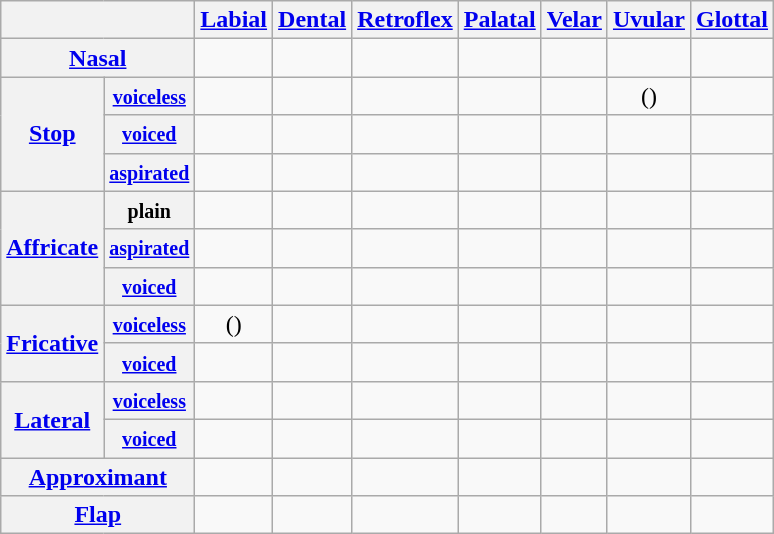<table class="wikitable" style="text-align: center;">
<tr>
<th colspan="2"></th>
<th><a href='#'>Labial</a></th>
<th><a href='#'>Dental</a></th>
<th><a href='#'>Retroflex</a></th>
<th><a href='#'>Palatal</a></th>
<th><a href='#'>Velar</a></th>
<th><a href='#'>Uvular</a></th>
<th><a href='#'>Glottal</a></th>
</tr>
<tr>
<th colspan="2"><a href='#'>Nasal</a></th>
<td></td>
<td></td>
<td></td>
<td></td>
<td></td>
<td></td>
<td></td>
</tr>
<tr>
<th rowspan="3"><a href='#'>Stop</a></th>
<th><small><a href='#'>voiceless</a></small></th>
<td></td>
<td></td>
<td></td>
<td></td>
<td></td>
<td>()</td>
<td></td>
</tr>
<tr>
<th><small><a href='#'>voiced</a></small></th>
<td></td>
<td></td>
<td></td>
<td></td>
<td></td>
<td></td>
<td></td>
</tr>
<tr>
<th><small><a href='#'>aspirated</a></small></th>
<td></td>
<td></td>
<td></td>
<td></td>
<td></td>
<td></td>
<td></td>
</tr>
<tr>
<th rowspan="3"><a href='#'>Affricate</a></th>
<th><small>plain</small></th>
<td></td>
<td></td>
<td></td>
<td></td>
<td></td>
<td></td>
<td></td>
</tr>
<tr>
<th><small><a href='#'>aspirated</a></small></th>
<td></td>
<td></td>
<td></td>
<td></td>
<td></td>
<td></td>
<td></td>
</tr>
<tr>
<th><small><a href='#'>voiced</a></small></th>
<td></td>
<td></td>
<td></td>
<td></td>
<td></td>
<td></td>
<td></td>
</tr>
<tr>
<th rowspan="2"><a href='#'>Fricative</a></th>
<th><small> <a href='#'>voiceless</a></small></th>
<td>()</td>
<td></td>
<td></td>
<td></td>
<td></td>
<td></td>
<td></td>
</tr>
<tr>
<th><small><a href='#'>voiced</a></small></th>
<td></td>
<td></td>
<td></td>
<td></td>
<td></td>
<td></td>
<td></td>
</tr>
<tr>
<th rowspan="2"><a href='#'>Lateral</a></th>
<th><small><a href='#'>voiceless</a></small></th>
<td></td>
<td></td>
<td></td>
<td></td>
<td></td>
<td></td>
<td></td>
</tr>
<tr>
<th><small><a href='#'>voiced</a></small></th>
<td></td>
<td></td>
<td></td>
<td></td>
<td></td>
<td></td>
<td></td>
</tr>
<tr>
<th colspan="2"><a href='#'>Approximant</a></th>
<td></td>
<td></td>
<td></td>
<td></td>
<td></td>
<td></td>
<td></td>
</tr>
<tr>
<th colspan="2"><a href='#'>Flap</a></th>
<td></td>
<td></td>
<td></td>
<td></td>
<td></td>
<td></td>
<td></td>
</tr>
</table>
